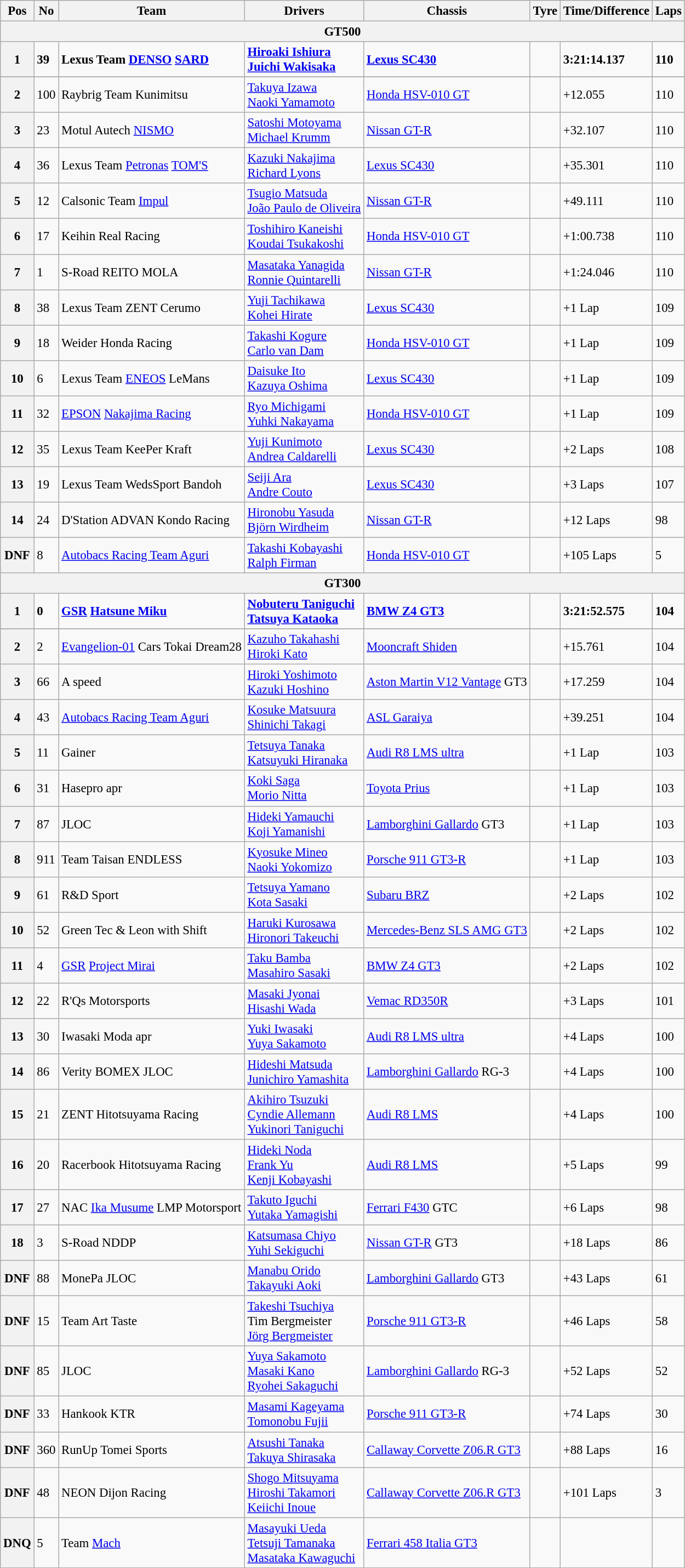<table class="wikitable" style="font-size: 95%;">
<tr>
<th>Pos</th>
<th>No</th>
<th>Team</th>
<th>Drivers</th>
<th>Chassis</th>
<th>Tyre</th>
<th>Time/Difference</th>
<th>Laps</th>
</tr>
<tr>
<th colspan=8><strong>GT500</strong></th>
</tr>
<tr style="font-weight:bold">
<th>1</th>
<td>39</td>
<td>Lexus Team <a href='#'>DENSO</a> <a href='#'>SARD</a></td>
<td> <a href='#'>Hiroaki Ishiura</a><br> <a href='#'>Juichi Wakisaka</a></td>
<td><a href='#'>Lexus SC430</a></td>
<td></td>
<td>3:21:14.137</td>
<td>110</td>
</tr>
<tr style="font-weight:bold">
</tr>
<tr>
<th>2</th>
<td>100</td>
<td>Raybrig Team Kunimitsu</td>
<td> <a href='#'>Takuya Izawa</a><br> <a href='#'>Naoki Yamamoto</a></td>
<td><a href='#'>Honda HSV-010 GT</a></td>
<td></td>
<td>+12.055</td>
<td>110</td>
</tr>
<tr>
<th>3</th>
<td>23</td>
<td>Motul Autech <a href='#'>NISMO</a></td>
<td> <a href='#'>Satoshi Motoyama</a><br> <a href='#'>Michael Krumm</a></td>
<td><a href='#'>Nissan GT-R</a></td>
<td></td>
<td>+32.107</td>
<td>110</td>
</tr>
<tr>
<th>4</th>
<td>36</td>
<td>Lexus Team <a href='#'>Petronas</a> <a href='#'>TOM'S</a></td>
<td> <a href='#'>Kazuki Nakajima</a><br> <a href='#'>Richard Lyons</a></td>
<td><a href='#'>Lexus SC430</a></td>
<td></td>
<td>+35.301</td>
<td>110</td>
</tr>
<tr>
<th>5</th>
<td>12</td>
<td>Calsonic Team <a href='#'>Impul</a></td>
<td> <a href='#'>Tsugio Matsuda</a><br> <a href='#'>João Paulo de Oliveira</a></td>
<td><a href='#'>Nissan GT-R</a></td>
<td></td>
<td>+49.111</td>
<td>110</td>
</tr>
<tr>
<th>6</th>
<td>17</td>
<td>Keihin Real Racing</td>
<td> <a href='#'>Toshihiro Kaneishi</a><br> <a href='#'>Koudai Tsukakoshi</a></td>
<td><a href='#'>Honda HSV-010 GT</a></td>
<td></td>
<td>+1:00.738</td>
<td>110</td>
</tr>
<tr>
<th>7</th>
<td>1</td>
<td>S-Road REITO MOLA</td>
<td> <a href='#'>Masataka Yanagida</a><br> <a href='#'>Ronnie Quintarelli</a></td>
<td><a href='#'>Nissan GT-R</a></td>
<td></td>
<td>+1:24.046</td>
<td>110</td>
</tr>
<tr>
<th>8</th>
<td>38</td>
<td>Lexus Team ZENT Cerumo</td>
<td> <a href='#'>Yuji Tachikawa</a><br> <a href='#'>Kohei Hirate</a></td>
<td><a href='#'>Lexus SC430</a></td>
<td></td>
<td>+1 Lap</td>
<td>109</td>
</tr>
<tr>
<th>9</th>
<td>18</td>
<td>Weider Honda Racing</td>
<td> <a href='#'>Takashi Kogure</a><br> <a href='#'>Carlo van Dam</a></td>
<td><a href='#'>Honda HSV-010 GT</a></td>
<td></td>
<td>+1 Lap</td>
<td>109</td>
</tr>
<tr>
<th>10</th>
<td>6</td>
<td>Lexus Team <a href='#'>ENEOS</a> LeMans</td>
<td> <a href='#'>Daisuke Ito</a><br> <a href='#'>Kazuya Oshima</a></td>
<td><a href='#'>Lexus SC430</a></td>
<td></td>
<td>+1 Lap</td>
<td>109</td>
</tr>
<tr>
<th>11</th>
<td>32</td>
<td><a href='#'>EPSON</a> <a href='#'>Nakajima Racing</a></td>
<td> <a href='#'>Ryo Michigami</a><br> <a href='#'>Yuhki Nakayama</a></td>
<td><a href='#'>Honda HSV-010 GT</a></td>
<td></td>
<td>+1 Lap</td>
<td>109</td>
</tr>
<tr>
<th>12</th>
<td>35</td>
<td>Lexus Team KeePer Kraft</td>
<td> <a href='#'>Yuji Kunimoto</a><br> <a href='#'>Andrea Caldarelli</a></td>
<td><a href='#'>Lexus SC430</a></td>
<td></td>
<td>+2 Laps</td>
<td>108</td>
</tr>
<tr>
<th>13</th>
<td>19</td>
<td>Lexus Team WedsSport Bandoh</td>
<td> <a href='#'>Seiji Ara</a><br> <a href='#'>Andre Couto</a></td>
<td><a href='#'>Lexus SC430</a></td>
<td></td>
<td>+3 Laps</td>
<td>107</td>
</tr>
<tr>
<th>14</th>
<td>24</td>
<td>D'Station ADVAN Kondo Racing</td>
<td> <a href='#'>Hironobu Yasuda</a><br> <a href='#'>Björn Wirdheim</a></td>
<td><a href='#'>Nissan GT-R</a></td>
<td></td>
<td>+12 Laps</td>
<td>98</td>
</tr>
<tr>
<th>DNF</th>
<td>8</td>
<td><a href='#'>Autobacs Racing Team Aguri</a></td>
<td> <a href='#'>Takashi Kobayashi</a><br> <a href='#'>Ralph Firman</a></td>
<td><a href='#'>Honda HSV-010 GT</a></td>
<td></td>
<td>+105 Laps</td>
<td>5</td>
</tr>
<tr>
<th colspan=8><strong>GT300</strong></th>
</tr>
<tr style="font-weight:bold">
<th>1</th>
<td>0</td>
<td><a href='#'>GSR</a> <a href='#'>Hatsune Miku</a></td>
<td> <a href='#'>Nobuteru Taniguchi</a><br> <a href='#'>Tatsuya Kataoka</a></td>
<td><a href='#'>BMW Z4 GT3</a></td>
<td></td>
<td>3:21:52.575</td>
<td>104</td>
</tr>
<tr style="font-weight:bold">
</tr>
<tr>
<th>2</th>
<td>2</td>
<td><a href='#'>Evangelion-01</a> Cars Tokai Dream28</td>
<td> <a href='#'>Kazuho Takahashi</a><br> <a href='#'>Hiroki Kato</a></td>
<td><a href='#'>Mooncraft Shiden</a></td>
<td></td>
<td>+15.761</td>
<td>104</td>
</tr>
<tr>
<th>3</th>
<td>66</td>
<td>A speed</td>
<td> <a href='#'>Hiroki Yoshimoto</a><br> <a href='#'>Kazuki Hoshino</a></td>
<td><a href='#'>Aston Martin V12 Vantage</a> GT3</td>
<td></td>
<td>+17.259</td>
<td>104</td>
</tr>
<tr>
<th>4</th>
<td>43</td>
<td><a href='#'>Autobacs Racing Team Aguri</a></td>
<td> <a href='#'>Kosuke Matsuura</a><br> <a href='#'>Shinichi Takagi</a></td>
<td><a href='#'>ASL Garaiya</a></td>
<td></td>
<td>+39.251</td>
<td>104</td>
</tr>
<tr>
<th>5</th>
<td>11</td>
<td>Gainer</td>
<td> <a href='#'>Tetsuya Tanaka</a><br> <a href='#'>Katsuyuki Hiranaka</a></td>
<td><a href='#'>Audi R8 LMS ultra</a></td>
<td></td>
<td>+1 Lap</td>
<td>103</td>
</tr>
<tr>
<th>6</th>
<td>31</td>
<td>Hasepro apr</td>
<td> <a href='#'>Koki Saga</a><br> <a href='#'>Morio Nitta</a></td>
<td><a href='#'>Toyota Prius</a></td>
<td></td>
<td>+1 Lap</td>
<td>103</td>
</tr>
<tr>
<th>7</th>
<td>87</td>
<td>JLOC</td>
<td> <a href='#'>Hideki Yamauchi</a><br> <a href='#'>Koji Yamanishi</a></td>
<td><a href='#'>Lamborghini Gallardo</a> GT3</td>
<td></td>
<td>+1 Lap</td>
<td>103</td>
</tr>
<tr>
<th>8</th>
<td>911</td>
<td>Team Taisan ENDLESS</td>
<td> <a href='#'>Kyosuke Mineo</a><br> <a href='#'>Naoki Yokomizo</a></td>
<td><a href='#'>Porsche 911 GT3-R</a></td>
<td></td>
<td>+1 Lap</td>
<td>103</td>
</tr>
<tr>
<th>9</th>
<td>61</td>
<td>R&D Sport</td>
<td> <a href='#'>Tetsuya Yamano</a><br> <a href='#'>Kota Sasaki</a></td>
<td><a href='#'>Subaru BRZ</a></td>
<td></td>
<td>+2 Laps</td>
<td>102</td>
</tr>
<tr>
<th>10</th>
<td>52</td>
<td>Green Tec & Leon with Shift</td>
<td> <a href='#'>Haruki Kurosawa</a><br> <a href='#'>Hironori Takeuchi</a></td>
<td><a href='#'>Mercedes-Benz SLS AMG GT3</a></td>
<td></td>
<td>+2 Laps</td>
<td>102</td>
</tr>
<tr>
<th>11</th>
<td>4</td>
<td><a href='#'>GSR</a> <a href='#'>Project Mirai</a></td>
<td> <a href='#'>Taku Bamba</a><br> <a href='#'>Masahiro Sasaki</a></td>
<td><a href='#'>BMW Z4 GT3</a></td>
<td></td>
<td>+2 Laps</td>
<td>102</td>
</tr>
<tr>
<th>12</th>
<td>22</td>
<td>R'Qs Motorsports</td>
<td> <a href='#'>Masaki Jyonai</a><br> <a href='#'>Hisashi Wada</a></td>
<td><a href='#'>Vemac RD350R</a></td>
<td></td>
<td>+3 Laps</td>
<td>101</td>
</tr>
<tr>
<th>13</th>
<td>30</td>
<td>Iwasaki Moda apr</td>
<td> <a href='#'>Yuki Iwasaki</a><br> <a href='#'>Yuya Sakamoto</a></td>
<td><a href='#'>Audi R8 LMS ultra</a></td>
<td></td>
<td>+4 Laps</td>
<td>100</td>
</tr>
<tr>
<th>14</th>
<td>86</td>
<td>Verity BOMEX JLOC</td>
<td> <a href='#'>Hideshi Matsuda</a><br> <a href='#'>Junichiro Yamashita</a></td>
<td><a href='#'>Lamborghini Gallardo</a> RG-3</td>
<td></td>
<td>+4 Laps</td>
<td>100</td>
</tr>
<tr>
<th>15</th>
<td>21</td>
<td>ZENT Hitotsuyama Racing</td>
<td> <a href='#'>Akihiro Tsuzuki</a><br> <a href='#'>Cyndie Allemann</a><br> <a href='#'>Yukinori Taniguchi</a></td>
<td><a href='#'>Audi R8 LMS</a></td>
<td></td>
<td>+4 Laps</td>
<td>100</td>
</tr>
<tr>
<th>16</th>
<td>20</td>
<td>Racerbook Hitotsuyama Racing</td>
<td> <a href='#'>Hideki Noda</a><br> <a href='#'>Frank Yu</a><br> <a href='#'>Kenji Kobayashi</a></td>
<td><a href='#'>Audi R8 LMS</a></td>
<td></td>
<td>+5 Laps</td>
<td>99</td>
</tr>
<tr>
<th>17</th>
<td>27</td>
<td>NAC <a href='#'>Ika Musume</a> LMP Motorsport</td>
<td> <a href='#'>Takuto Iguchi</a><br> <a href='#'>Yutaka Yamagishi</a></td>
<td><a href='#'>Ferrari F430</a> GTC</td>
<td></td>
<td>+6 Laps</td>
<td>98</td>
</tr>
<tr>
<th>18</th>
<td>3</td>
<td>S-Road NDDP</td>
<td> <a href='#'>Katsumasa Chiyo</a><br> <a href='#'>Yuhi Sekiguchi</a></td>
<td><a href='#'>Nissan GT-R</a> GT3</td>
<td></td>
<td>+18 Laps</td>
<td>86</td>
</tr>
<tr>
<th>DNF</th>
<td>88</td>
<td>MonePa JLOC</td>
<td> <a href='#'>Manabu Orido</a><br> <a href='#'>Takayuki Aoki</a></td>
<td><a href='#'>Lamborghini Gallardo</a> GT3</td>
<td></td>
<td>+43 Laps</td>
<td>61</td>
</tr>
<tr>
<th>DNF</th>
<td>15</td>
<td>Team Art Taste</td>
<td> <a href='#'>Takeshi Tsuchiya</a><br> Tim Bergmeister<br> <a href='#'>Jörg Bergmeister</a></td>
<td><a href='#'>Porsche 911 GT3-R</a></td>
<td></td>
<td>+46 Laps</td>
<td>58</td>
</tr>
<tr>
<th>DNF</th>
<td>85</td>
<td>JLOC</td>
<td> <a href='#'>Yuya Sakamoto</a><br> <a href='#'>Masaki Kano</a><br> <a href='#'>Ryohei Sakaguchi</a></td>
<td><a href='#'>Lamborghini Gallardo</a> RG-3</td>
<td></td>
<td>+52 Laps</td>
<td>52</td>
</tr>
<tr>
<th>DNF</th>
<td>33</td>
<td>Hankook KTR</td>
<td> <a href='#'>Masami Kageyama</a><br> <a href='#'>Tomonobu Fujii</a></td>
<td><a href='#'>Porsche 911 GT3-R</a></td>
<td></td>
<td>+74 Laps</td>
<td>30</td>
</tr>
<tr>
<th>DNF</th>
<td>360</td>
<td>RunUp Tomei Sports</td>
<td> <a href='#'>Atsushi Tanaka</a><br> <a href='#'>Takuya Shirasaka</a></td>
<td><a href='#'>Callaway Corvette Z06.R GT3</a></td>
<td></td>
<td>+88 Laps</td>
<td>16</td>
</tr>
<tr>
<th>DNF</th>
<td>48</td>
<td>NEON Dijon Racing</td>
<td> <a href='#'>Shogo Mitsuyama</a><br> <a href='#'>Hiroshi Takamori</a><br> <a href='#'>Keiichi Inoue</a></td>
<td><a href='#'>Callaway Corvette Z06.R GT3</a></td>
<td></td>
<td>+101 Laps</td>
<td>3</td>
</tr>
<tr>
<th>DNQ</th>
<td>5</td>
<td>Team <a href='#'>Mach</a></td>
<td> <a href='#'>Masayuki Ueda</a><br> <a href='#'>Tetsuji Tamanaka</a><br> <a href='#'>Masataka Kawaguchi</a></td>
<td><a href='#'>Ferrari 458 Italia GT3</a></td>
<td></td>
<td></td>
<td></td>
</tr>
<tr>
</tr>
</table>
